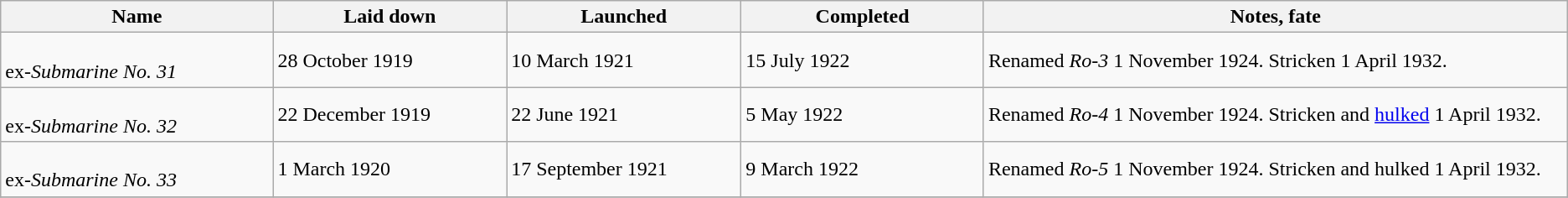<table class="wikitable">
<tr>
<th width="7%">Name</th>
<th width="6%">Laid down</th>
<th width="6%">Launched</th>
<th width="6%">Completed</th>
<th width="15%">Notes, fate</th>
</tr>
<tr>
<td><br>ex-<em>Submarine No. 31</em></td>
<td>28 October 1919</td>
<td>10 March 1921</td>
<td>15 July 1922</td>
<td>Renamed <em>Ro-3</em> 1 November 1924. Stricken 1 April 1932.</td>
</tr>
<tr>
<td><br>ex-<em>Submarine No. 32</em></td>
<td>22 December 1919</td>
<td>22 June 1921</td>
<td>5 May 1922</td>
<td>Renamed <em>Ro-4</em> 1 November 1924. Stricken and <a href='#'>hulked</a> 1 April 1932.</td>
</tr>
<tr>
<td><br>ex-<em>Submarine No. 33</em></td>
<td>1 March 1920</td>
<td>17 September 1921</td>
<td>9 March 1922</td>
<td>Renamed <em>Ro-5</em> 1 November 1924. Stricken and hulked 1 April 1932.</td>
</tr>
<tr>
</tr>
</table>
